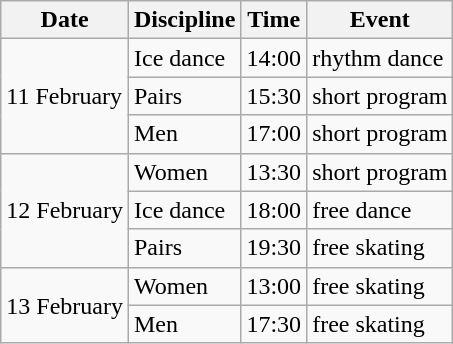<table class=wikitable>
<tr>
<th>Date</th>
<th>Discipline</th>
<th>Time</th>
<th>Event</th>
</tr>
<tr>
<td rowspan="3">11 February</td>
<td>Ice dance</td>
<td>14:00</td>
<td>rhythm dance</td>
</tr>
<tr>
<td>Pairs</td>
<td>15:30</td>
<td>short program</td>
</tr>
<tr>
<td>Men</td>
<td>17:00</td>
<td>short program</td>
</tr>
<tr>
<td rowspan="3">12 February</td>
<td>Women</td>
<td>13:30</td>
<td>short program</td>
</tr>
<tr>
<td>Ice dance</td>
<td>18:00</td>
<td>free dance</td>
</tr>
<tr>
<td>Pairs</td>
<td>19:30</td>
<td>free skating</td>
</tr>
<tr>
<td rowspan="2">13 February</td>
<td>Women</td>
<td>13:00</td>
<td>free skating</td>
</tr>
<tr>
<td>Men</td>
<td>17:30</td>
<td>free skating</td>
</tr>
</table>
